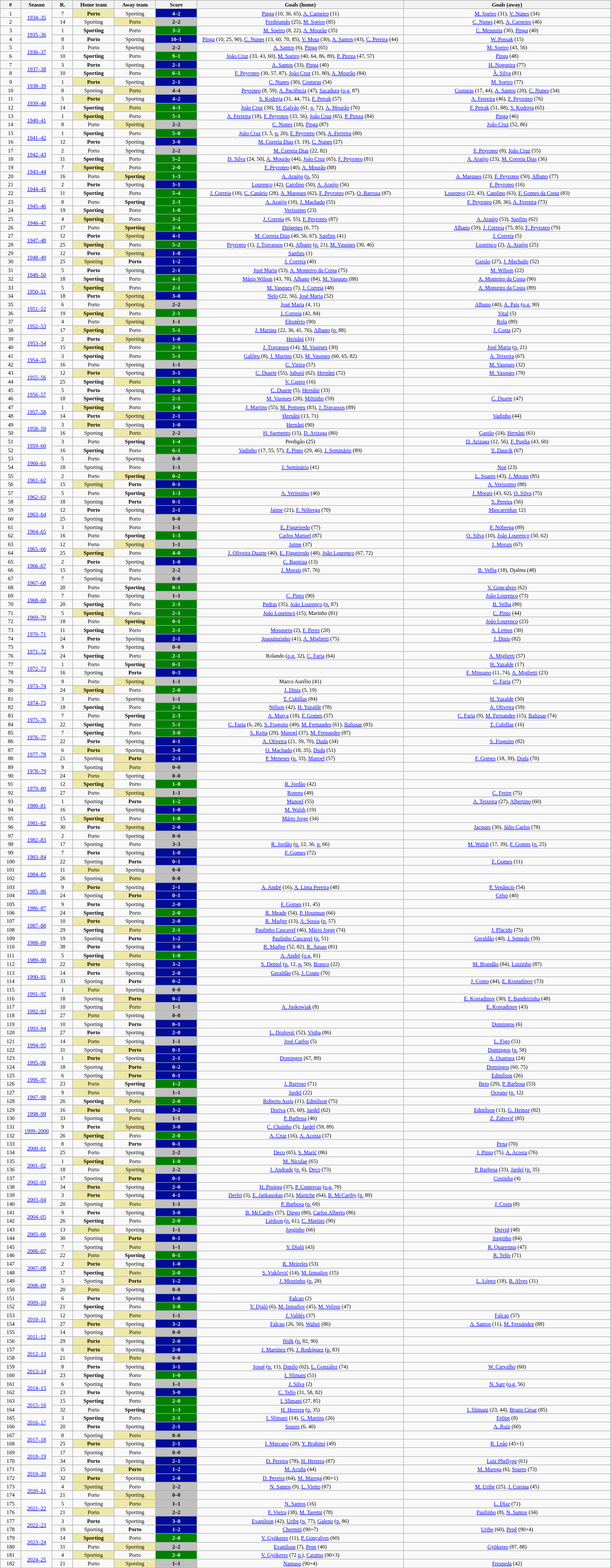<table class="wikitable" style="width:98%; margin:0 left; font-size: 11px">
<tr>
<th width=2%>#</th>
<th class="unsortable" width=3%>Season</th>
<th width=2%>R.</th>
<th width=4%>Home team</th>
<th width=4%>Away team</th>
<th width=4%>Score</th>
<th width=20%>Goals (home)</th>
<th width=20%>Goals (away)</th>
</tr>
<tr style="text-align:center;">
<td>1</td>
<td rowspan="2"><a href='#'>1934–35</a></td>
<td>7</td>
<td bgcolor="#EEE8AA"><strong>Porto</strong></td>
<td>Sporting</td>
<td style="color:white; background:#000C99"><strong>4–2</strong></td>
<td><a href='#'>Pinga</a> (10, 36, 65), <a href='#'>A. Carneiro</a> (11)</td>
<td><a href='#'>M. Soeiro</a> (31), <a href='#'>V. Nunes</a> (34)</td>
</tr>
<tr style="text-align:center;">
<td>2</td>
<td>14</td>
<td>Sporting</td>
<td bgcolor="#EEE8AA">Porto</td>
<td style="background:silver;"><strong>2–2</strong></td>
<td><a href='#'>Ferdinando</a> (25), <a href='#'>M. Soeiro</a> (85)</td>
<td><a href='#'>C. Nunes</a> (40), <a href='#'>A. Carneiro</a> (46)</td>
</tr>
<tr style="text-align:center;">
<td>3</td>
<td rowspan="2"><a href='#'>1935–36</a></td>
<td>1</td>
<td><strong>Sporting</strong></td>
<td>Porto</td>
<td style="color:white; background:green"><strong>3–2</strong></td>
<td><a href='#'>M. Soeiro</a> (8, 22), <a href='#'>A. Mourão</a> (35)</td>
<td><a href='#'>C. Mesquita</a> (30), <a href='#'>Pinga</a> (40)</td>
</tr>
<tr style="text-align:center;">
<td>4</td>
<td>8</td>
<td><strong>Porto</strong></td>
<td>Sporting</td>
<td style="color:white; background:#000C99"><strong>10–1</strong></td>
<td><a href='#'>Pinga</a> (10, 25, 90), <a href='#'>C. Nunes</a> (13, 60, 70, 85), <a href='#'>V. Mota</a> (30), <a href='#'>A. Santos</a> (43), <a href='#'>C. Pereira</a> (44)</td>
<td><a href='#'>W. Possak</a> (15)</td>
</tr>
<tr style="text-align:center;">
<td>5</td>
<td rowspan="2"><a href='#'>1936–37</a></td>
<td>3</td>
<td>Porto</td>
<td>Sporting</td>
<td style="background:silver;"><strong>2–2</strong></td>
<td><a href='#'>A. Santos</a> (6), <a href='#'>Pinga</a> (65)</td>
<td><a href='#'>M. Soeiro</a> (43, 56)</td>
</tr>
<tr style="text-align:center;">
<td>6</td>
<td>10</td>
<td><strong>Sporting</strong></td>
<td>Porto</td>
<td style="color:white; background:green"><strong>9–1</strong></td>
<td><a href='#'>João Cruz</a> (33, 43, 60), <a href='#'>M. Soeiro</a> (40, 64, 86, 89), <a href='#'>P. Pireza</a> (47, 57)</td>
<td><a href='#'>Pinga</a> (48)</td>
</tr>
<tr style="text-align:center;">
<td>7</td>
<td rowspan="2"><a href='#'>1937–38</a></td>
<td>3</td>
<td><strong>Porto</strong></td>
<td>Sporting</td>
<td style="color:white; background:#000C99"><strong>2–1</strong></td>
<td><a href='#'>A. Santos</a> (33), <a href='#'>Pinga</a> (40)</td>
<td><a href='#'>H. Nogueira</a> (77)</td>
</tr>
<tr style="text-align:center;">
<td>8</td>
<td>10</td>
<td><strong>Sporting</strong></td>
<td>Porto</td>
<td style="color:white; background:green"><strong>6–1</strong></td>
<td><a href='#'>F. Peyroteo</a> (30, 57, 87), <a href='#'>João Cruz</a> (31, 80), <a href='#'>A. Mourão</a> (84)</td>
<td><a href='#'>Â. Silva</a> (81)</td>
</tr>
<tr style="text-align:center;">
<td>9</td>
<td rowspan="2"><a href='#'>1938–39</a></td>
<td>1</td>
<td bgcolor="#EEE8AA"><strong>Porto</strong></td>
<td>Sporting</td>
<td style="color:white; background:#000C99"><strong>2–1</strong></td>
<td><a href='#'>C. Nunes</a> (30), <a href='#'>Costuras</a> (54)</td>
<td><a href='#'>M. Soeiro</a> (77)</td>
</tr>
<tr style="text-align:center;">
<td>10</td>
<td>8</td>
<td>Sporting</td>
<td bgcolor="#EEE8AA">Porto</td>
<td style="background:silver;"><strong>4–4</strong></td>
<td><a href='#'>Peyroteo</a> (8, 59), <a href='#'>A. Paciência</a> (47), <a href='#'>Sacadura</a> (<a href='#'>o.g.</a> 87)</td>
<td><a href='#'>Costuras</a> (17, 44), <a href='#'>A. Santos</a> (20), <a href='#'>C. Nunes</a> (34)</td>
</tr>
<tr style="text-align:center;">
<td>11</td>
<td rowspan="2"><a href='#'>1939–40</a></td>
<td>5</td>
<td bgcolor="#EEE8AA"><strong>Porto</strong></td>
<td>Sporting</td>
<td style="color:white; background:#000C99"><strong>4–2</strong></td>
<td><a href='#'>S. Kodrnja</a> (31, 44, 75), <a href='#'>F. Petrak</a> (57)</td>
<td><a href='#'>A. Ferreira</a> (46), <a href='#'>F. Peyroteo</a> (76)</td>
</tr>
<tr style="text-align:center;">
<td>12</td>
<td>14</td>
<td><strong>Sporting</strong></td>
<td bgcolor="#EEE8AA">Porto</td>
<td style="color:white; background:green"><strong>4–3</strong></td>
<td><a href='#'>João Cruz</a> (39), <a href='#'>M. Galvão</a> (61, <a href='#'>p.</a> 72), <a href='#'>A. Mourão</a> (70)</td>
<td><a href='#'>F. Petrak</a> (51, 88), <a href='#'>S. Kodrnja</a> (65)</td>
</tr>
<tr style="text-align:center;">
<td>13</td>
<td rowspan="2"><a href='#'>1940–41</a></td>
<td>1</td>
<td bgcolor="#EEE8AA"><strong>Sporting</strong></td>
<td>Porto</td>
<td style="color:white; background:green"><strong>5–1</strong></td>
<td><a href='#'>A. Ferreira</a> (18), <a href='#'>F. Peyroteo</a> (33, 56), <a href='#'>João Cruz</a> (65), <a href='#'>P. Pireza</a> (84)</td>
<td><a href='#'>Pinga</a> (46)</td>
</tr>
<tr style="text-align:center;">
<td>14</td>
<td>8</td>
<td>Porto</td>
<td bgcolor="#EEE8AA">Sporting</td>
<td style="background:silver;"><strong>2–2</strong></td>
<td><a href='#'>C. Nunes</a> (18), <a href='#'>Pinga</a> (87)</td>
<td><a href='#'>João Cruz</a> (52, 86)</td>
</tr>
<tr style="text-align:center;">
<td>15</td>
<td rowspan="2"><a href='#'>1941–42</a></td>
<td>1</td>
<td><strong>Sporting</strong></td>
<td>Porto</td>
<td style="color:white; background:green"><strong>5–0</strong></td>
<td><a href='#'>João Cruz</a> (3, 5, <a href='#'>p.</a> 20), <a href='#'>F. Peyroteo</a> (50), <a href='#'>A. Ferreira</a> (80)</td>
<td></td>
</tr>
<tr style="text-align:center;">
<td>16</td>
<td>12</td>
<td><strong>Porto</strong></td>
<td>Sporting</td>
<td style="color:white; background:#000C99"><strong>3–0</strong></td>
<td><a href='#'>M. Correia Dias</a> (3, 19), <a href='#'>C. Nunes</a> (27)</td>
<td></td>
</tr>
<tr style="text-align:center;">
<td>17</td>
<td rowspan="2"><a href='#'>1942–43</a></td>
<td>2</td>
<td>Porto</td>
<td>Sporting</td>
<td style="background:silver;"><strong>2–2</strong></td>
<td><a href='#'>M. Correia Dias</a> (22, 82)</td>
<td><a href='#'>F. Peyroteo</a> (8), <a href='#'>João Cruz</a> (55)</td>
</tr>
<tr style="text-align:center;">
<td>18</td>
<td>11</td>
<td><strong>Sporting</strong></td>
<td>Porto</td>
<td style="color:white; background:green"><strong>5–2</strong></td>
<td><a href='#'>D. Silva</a> (24, 50), <a href='#'>A. Mourão</a> (44), <a href='#'>João Cruz</a> (65), <a href='#'>F. Peyroteo</a> (81)</td>
<td><a href='#'>A. Araújo</a> (23), <a href='#'>M. Correia Dias</a> (36)</td>
</tr>
<tr style="text-align:center;">
<td>19</td>
<td rowspan="2"><a href='#'>1943–44</a></td>
<td>7</td>
<td bgcolor="#EEE8AA"><strong>Sporting</strong></td>
<td>Porto</td>
<td style="color:white; background:green"><strong>2–0</strong></td>
<td><a href='#'>F. Peyroteo</a> (40), <a href='#'>A. Mourão</a> (88)</td>
<td></td>
</tr>
<tr style="text-align:center;">
<td>20</td>
<td>16</td>
<td>Porto</td>
<td bgcolor="#EEE8AA"><strong>Sporting</strong></td>
<td style="color:white; background:green"><strong>1–3</strong></td>
<td><a href='#'>A. Araújo</a> (<a href='#'>p.</a> 55)</td>
<td><a href='#'>A. Marques</a> (23), <a href='#'>F. Peyroteo</a> (50), <a href='#'>Albano</a> (77)</td>
</tr>
<tr style="text-align:center;">
<td>21</td>
<td rowspan="2"><a href='#'>1944–45</a></td>
<td>2</td>
<td><strong>Porto</strong></td>
<td>Sporting</td>
<td style="color:white; background:#000C99"><strong>3–1</strong></td>
<td><a href='#'>Lourenço</a> (42), <a href='#'>Catolino</a> (50), <a href='#'>A. Araújo</a> (56)</td>
<td><a href='#'>F. Peyroteo</a> (16)</td>
</tr>
<tr style="text-align:center;">
<td>22</td>
<td>11</td>
<td><strong>Sporting</strong></td>
<td>Porto</td>
<td style="color:white; background:green"><strong>5–4</strong></td>
<td><a href='#'>J. Correia</a> (18), <a href='#'>C. Canário</a> (28), <a href='#'>A. Marques</a> (62), <a href='#'>F. Peyroteo</a> (67), <a href='#'>O. Barrosa</a> (87)</td>
<td><a href='#'>Lourenço</a> (22, 43), <a href='#'>Catolino</a> (63), <a href='#'>F. Gomes da Costa</a> (83)</td>
</tr>
<tr style="text-align:center;">
<td>23</td>
<td rowspan="2"><a href='#'>1945–46</a></td>
<td>8</td>
<td>Porto</td>
<td><strong>Sporting</strong></td>
<td style="color:white; background:green"><strong>2–3</strong></td>
<td><a href='#'>A. Araújo</a> (10), <a href='#'>J. Machado</a> (55)</td>
<td><a href='#'>F. Peyroteo</a> (28, 36), <a href='#'>A. Ferreira</a> (73)</td>
</tr>
<tr style="text-align:center;">
<td>24</td>
<td>19</td>
<td><strong>Sporting</strong></td>
<td>Porto</td>
<td style="color:white; background:green"><strong>1–0</strong></td>
<td><a href='#'>Veríssimo</a> (23)</td>
<td></td>
</tr>
<tr style="text-align:center;">
<td>25</td>
<td rowspan="2"><a href='#'>1946–47</a></td>
<td>4</td>
<td bgcolor="#EEE8AA"><strong>Sporting</strong></td>
<td>Porto</td>
<td style="color:white; background:green"><strong>3–2</strong></td>
<td><a href='#'>J. Correia</a> (6, 55), <a href='#'>F. Peyroteo</a> (87)</td>
<td><a href='#'>A. Araújo</a> (53), <a href='#'>Sanfins</a> (62)</td>
</tr>
<tr style="text-align:center;">
<td>26</td>
<td>17</td>
<td>Porto</td>
<td bgcolor="#EEE8AA"><strong>Sporting</strong></td>
<td style="color:white; background:green"><strong>2–4</strong></td>
<td><a href='#'>Diógenes</a> (6, 77)</td>
<td><a href='#'>Albano</a> (59), <a href='#'>J. Correia</a> (75, 85), <a href='#'>F. Peyroteo</a> (79)</td>
</tr>
<tr style="text-align:center;">
<td>27</td>
<td rowspan="2"><a href='#'>1947–48</a></td>
<td>12</td>
<td><strong>Porto</strong></td>
<td bgcolor="#EEE8AA">Sporting</td>
<td style="color:white; background:#000C99"><strong>4–1</strong></td>
<td><a href='#'>M. Correia Dias</a> (40, 56, 67), <a href='#'>Sanfins</a> (41)</td>
<td><a href='#'>J. Correia</a> (5)</td>
</tr>
<tr style="text-align:center;">
<td>28</td>
<td>25</td>
<td bgcolor="#EEE8AA"><strong>Sporting</strong></td>
<td>Porto</td>
<td style="color:white; background:green"><strong>5–2</strong></td>
<td><a href='#'>Peyroteo</a> (1), <a href='#'>J. Travassos</a> (14), <a href='#'>Albano</a> (<a href='#'>p.</a> 21), <a href='#'>M. Vasques</a> (30, 46)</td>
<td><a href='#'>Lourenço</a> (2), <a href='#'>A. Araújo</a> (25)</td>
</tr>
<tr style="text-align:center;">
<td>29</td>
<td rowspan="2"><a href='#'>1948–49</a></td>
<td>12</td>
<td><strong>Porto</strong></td>
<td bgcolor="#EEE8AA">Sporting</td>
<td style="color:white; background:#000C99"><strong>1–0</strong></td>
<td><a href='#'>Sanfins</a> (1)</td>
<td></td>
</tr>
<tr style="text-align:center;">
<td>30</td>
<td>25</td>
<td bgcolor="#EEE8AA">Sporting</td>
<td><strong>Porto</strong></td>
<td style="color:white; background:#000C99"><strong>1–2</strong></td>
<td><a href='#'>J. Correia</a> (40)</td>
<td><a href='#'>Gastão</a> (27), <a href='#'>J. Machado</a> (52)</td>
</tr>
<tr style="text-align:center;">
<td>31</td>
<td rowspan="2"><a href='#'>1949–50</a></td>
<td>5</td>
<td><strong>Porto</strong></td>
<td>Sporting</td>
<td style="color:white; background:#000C99"><strong>2–1</strong></td>
<td><a href='#'>José Maria</a> (53), <a href='#'>A. Monteiro da Costa</a> (75)</td>
<td><a href='#'>M. Wilson</a> (22)</td>
</tr>
<tr style="text-align:center;">
<td>32</td>
<td>18</td>
<td><strong>Sporting</strong></td>
<td>Porto</td>
<td style="color:white; background:green"><strong>4–1</strong></td>
<td><a href='#'>Mário Wilson</a> (43, 78), <a href='#'>Albano</a> (84), <a href='#'>M. Vasques</a> (88)</td>
<td><a href='#'>A. Monteiro da Costa</a> (90)</td>
</tr>
<tr style="text-align:center;">
<td>33</td>
<td rowspan="2"><a href='#'>1950–51</a></td>
<td>5</td>
<td bgcolor="#EEE8AA"><strong>Sporting</strong></td>
<td>Porto</td>
<td style="color:white; background:green"><strong>2–1</strong></td>
<td><a href='#'>M. Vasques</a> (7), <a href='#'>J. Correia</a> (48)</td>
<td><a href='#'>A. Monteiro da Costa</a> (89)</td>
</tr>
<tr style="text-align:center;">
<td>34</td>
<td>18</td>
<td><strong>Porto</strong></td>
<td bgcolor="#EEE8AA">Sporting</td>
<td style="color:white; background:#000C99"><strong>3–0</strong></td>
<td><a href='#'>Nelo</a> (22, 56), <a href='#'>José Maria</a> (52)</td>
<td></td>
</tr>
<tr style="text-align:center;">
<td>35</td>
<td rowspan="2"><a href='#'>1951–52</a></td>
<td>6</td>
<td>Porto</td>
<td bgcolor="#EEE8AA">Sporting</td>
<td style="background:silver;"><strong>2–2</strong></td>
<td><a href='#'>José Maria</a> (4, 11)</td>
<td><a href='#'>Albano</a> (40), <a href='#'>A. Pais</a> (<a href='#'>o.g.</a> 90)</td>
</tr>
<tr style="text-align:center;">
<td>36</td>
<td>19</td>
<td bgcolor="#EEE8AA"><strong>Sporting</strong></td>
<td>Porto</td>
<td style="color:white; background:green"><strong>2–1</strong></td>
<td><a href='#'>J. Correia</a> (42, 84)</td>
<td><a href='#'>Vital</a> (5)</td>
</tr>
<tr style="text-align:center;">
<td>37</td>
<td rowspan="2"><a href='#'>1952–53</a></td>
<td>4</td>
<td>Porto</td>
<td bgcolor="#EEE8AA">Sporting</td>
<td style="background:silver;"><strong>1–1</strong></td>
<td><a href='#'>Eleutério</a> (90)</td>
<td><a href='#'>Rola</a> (89)</td>
</tr>
<tr style="text-align:center;">
<td>38</td>
<td>17</td>
<td bgcolor="#EEE8AA"><strong>Sporting</strong></td>
<td>Porto</td>
<td style="color:white; background:green"><strong>5–1</strong></td>
<td><a href='#'>J. Martins</a> (22, 36, 41, 76), <a href='#'>Albano</a> (<a href='#'>p.</a> 88)</td>
<td><a href='#'>J. Costa</a> (27)</td>
</tr>
<tr style="text-align:center;">
<td>39</td>
<td rowspan="2"><a href='#'>1953–54</a></td>
<td>2</td>
<td><strong>Porto</strong></td>
<td bgcolor="#EEE8AA">Sporting</td>
<td style="color:white; background:#000C99"><strong>1–0</strong></td>
<td><a href='#'>Hernâni</a> (31)</td>
<td></td>
</tr>
<tr style="text-align:center;">
<td>40</td>
<td>15</td>
<td bgcolor="#EEE8AA"><strong>Sporting</strong></td>
<td>Porto</td>
<td style="color:white; background:green"><strong>2–1</strong></td>
<td><a href='#'>J. Travassos</a> (14), <a href='#'>M. Vasques</a> (30)</td>
<td><a href='#'>José Maria</a> (<a href='#'>p.</a> 21)</td>
</tr>
<tr style="text-align:center;">
<td>41</td>
<td rowspan="2"><a href='#'>1954–55</a></td>
<td>3</td>
<td><strong>Sporting</strong></td>
<td>Porto</td>
<td style="color:white; background:green"><strong>5–1</strong></td>
<td><a href='#'>Galileu</a> (8), <a href='#'>J. Martins</a> (32), <a href='#'>M. Vasques</a> (60, 65, 82)</td>
<td><a href='#'>A. Teixeira</a> (67)</td>
</tr>
<tr style="text-align:center;">
<td>42</td>
<td>16</td>
<td>Porto</td>
<td>Sporting</td>
<td style="color:black; background:silver"><strong>1–1</strong></td>
<td><a href='#'>C. Vieira</a> (57)</td>
<td><a href='#'>M. Vasques</a> (32)</td>
</tr>
<tr style="text-align:center;">
<td>43</td>
<td rowspan="2"><a href='#'>1955–56</a></td>
<td>12</td>
<td bgcolor="#EEE8AA"><strong>Porto</strong></td>
<td>Sporting</td>
<td style="color:white; background:#000C99"><strong>3–1</strong></td>
<td><a href='#'>C. Duarte</a> (55), <a href='#'>Jaburú</a> (62), <a href='#'>Hernâni</a> (72)</td>
<td><a href='#'>M. Vasques</a> (79)</td>
</tr>
<tr style="text-align:center;">
<td>44</td>
<td>25</td>
<td><strong>Sporting</strong></td>
<td bgcolor="#EEE8AA">Porto</td>
<td style="color:white; background:green"><strong>1–0</strong></td>
<td><a href='#'>V. Castro</a> (16)</td>
<td></td>
</tr>
<tr style="text-align:center;">
<td>45</td>
<td rowspan="2"><a href='#'>1956–57</a></td>
<td>5</td>
<td><strong>Porto</strong></td>
<td>Sporting</td>
<td style="color:white; background:#000C99"><strong>2–0</strong></td>
<td><a href='#'>C. Duarte</a> (5), <a href='#'>Hernâni</a> (33)</td>
<td></td>
</tr>
<tr style="text-align:center;">
<td>46</td>
<td>18</td>
<td><strong>Sporting</strong></td>
<td>Porto</td>
<td style="color:white; background:green"><strong>2–1</strong></td>
<td><a href='#'>M. Vasques</a> (28), <a href='#'>Miltinho</a> (59)</td>
<td><a href='#'>C. Duarte</a> (47)</td>
</tr>
<tr style="text-align:center;">
<td>47</td>
<td rowspan="2"><a href='#'>1957–58</a></td>
<td>1</td>
<td bgcolor="#EEE8AA"><strong>Sporting</strong></td>
<td>Porto</td>
<td style="color:white; background:green"><strong>3–0</strong></td>
<td><a href='#'>J. Martins</a> (55), <a href='#'>M. Pompeu</a> (83), <a href='#'>J. Travassos</a> (89)</td>
<td></td>
</tr>
<tr style="text-align:center;">
<td>48</td>
<td>14</td>
<td><strong>Porto</strong></td>
<td bgcolor="#EEE8AA">Sporting</td>
<td style="color:white; background:#000C99"><strong>2–1</strong></td>
<td><a href='#'>Hernâni</a> (13, 71)</td>
<td><a href='#'>Vadinho</a> (44)</td>
</tr>
<tr style="text-align:center;">
<td>49</td>
<td rowspan="2"><a href='#'>1958–59</a></td>
<td>3</td>
<td bgcolor="#EEE8AA"><strong>Porto</strong></td>
<td>Sporting</td>
<td style="color:white; background:#000C99"><strong>1–0</strong></td>
<td><a href='#'>Hernâni</a> (90)</td>
<td></td>
</tr>
<tr style="text-align:center;">
<td>50</td>
<td>16</td>
<td>Sporting</td>
<td bgcolor="#EEE8AA">Porto</td>
<td style="color:black; background:silver"><strong>2–2</strong></td>
<td><a href='#'>H. Sarmento</a> (15), <a href='#'>D. Arizaga</a> (80)</td>
<td><a href='#'>Gastão</a> (24), <a href='#'>Hernâni</a> (61)</td>
</tr>
<tr style="text-align:center;">
<td>51</td>
<td rowspan="2"><a href='#'>1959–60</a></td>
<td>3</td>
<td>Porto</td>
<td><strong>Sporting</strong></td>
<td style="color:white; background:green"><strong>1–4</strong></td>
<td>Perdigão (25)</td>
<td><a href='#'>D. Arizaga</a> (12, 56), <a href='#'>F. Puglia</a> (43, 60)</td>
</tr>
<tr style="text-align:center;">
<td>52</td>
<td>16</td>
<td><strong>Sporting</strong></td>
<td>Porto</td>
<td style="color:white; background:green"><strong>6–1</strong></td>
<td><a href='#'>Vadinho</a> (17, 55, 57), <a href='#'>F. Pinto</a> (29, 46), <a href='#'>J. Seminário</a> (89)</td>
<td><a href='#'>Y. Daucik</a> (67)</td>
</tr>
<tr style="text-align:center;">
<td>53</td>
<td rowspan="2"><a href='#'>1960–61</a></td>
<td>5</td>
<td>Porto</td>
<td>Sporting</td>
<td style="color:black; background:silver"><strong>0–0</strong></td>
<td></td>
<td></td>
</tr>
<tr style="text-align:center;">
<td>54</td>
<td>18</td>
<td>Sporting</td>
<td>Porto</td>
<td style="color:black; background:silver"><strong>1–1</strong></td>
<td><a href='#'>J. Seminário</a> (41)</td>
<td><a href='#'>Noé</a> (23)</td>
</tr>
<tr style="text-align:center;">
<td>55</td>
<td rowspan="2"><a href='#'>1961–62</a></td>
<td>2</td>
<td>Porto</td>
<td bgcolor="#EEE8AA"><strong>Sporting</strong></td>
<td style="color:white; background:green"><strong>0–2</strong></td>
<td></td>
<td><a href='#'>L. Soares</a> (43), <a href='#'>J. Morais</a> (85)</td>
</tr>
<tr style="text-align:center;">
<td>56</td>
<td>15</td>
<td bgcolor="#EEE8AA">Sporting</td>
<td><strong>Porto</strong></td>
<td style="color:white; background:#000C99"><strong>0–1</strong></td>
<td></td>
<td><a href='#'>A. Veríssimo</a> (88)</td>
</tr>
<tr style="text-align:center;">
<td>57</td>
<td rowspan="2"><a href='#'>1962–63</a></td>
<td>5</td>
<td>Porto</td>
<td><strong>Sporting</strong></td>
<td style="color:white; background:green"><strong>1–3</strong></td>
<td><a href='#'>A. Veríssimo</a> (46)</td>
<td><a href='#'>J. Morais</a> (43, 62), <a href='#'>O. Silva</a> (75)</td>
</tr>
<tr style="text-align:center;">
<td>58</td>
<td>18</td>
<td>Sporting</td>
<td><strong>Porto</strong></td>
<td style="color:white; background:#000C99"><strong>0–1</strong></td>
<td></td>
<td><a href='#'>S. Pereira</a> (56)</td>
</tr>
<tr style="text-align:center;">
<td>59</td>
<td rowspan="2"><a href='#'>1963–64</a></td>
<td>12</td>
<td><strong>Porto</strong></td>
<td>Sporting</td>
<td style="color:white; background:#000C99"><strong>2–1</strong></td>
<td><a href='#'>Jaime</a> (21), <a href='#'>F. Nóbrega</a> (70)</td>
<td><a href='#'>Mascarenhas</a> 12)</td>
</tr>
<tr style="text-align:center;">
<td>60</td>
<td>25</td>
<td>Sporting</td>
<td>Porto</td>
<td style="background:silver;"><strong>0–0</strong></td>
<td></td>
<td></td>
</tr>
<tr style="text-align:center;">
<td>61</td>
<td rowspan="2"><a href='#'>1964–65</a></td>
<td>3</td>
<td>Sporting</td>
<td>Porto</td>
<td style="background:silver;"><strong>1–1</strong></td>
<td><a href='#'>E. Figueiredo</a> (77)</td>
<td><a href='#'>F. Nóbrega</a> (89)</td>
</tr>
<tr style="text-align:center;">
<td>62</td>
<td>16</td>
<td>Porto</td>
<td><strong>Sporting</strong></td>
<td style="color:white; background:green"><strong>1–3</strong></td>
<td><a href='#'>Carlos Manuel</a> (87)</td>
<td><a href='#'>O. Silva</a> (10), <a href='#'>João Lourenço</a> (50, 62)</td>
</tr>
<tr style="text-align:center;">
<td>63</td>
<td rowspan="2"><a href='#'>1965–66</a></td>
<td>12</td>
<td>Porto</td>
<td bgcolor="#EEE8AA">Sporting</td>
<td style="background:silver;"><strong>1–1</strong></td>
<td><a href='#'>Jaime</a> (37)</td>
<td><a href='#'>J. Morais</a> (67)</td>
</tr>
<tr style="text-align:center;">
<td>64</td>
<td>25</td>
<td bgcolor="#EEE8AA"><strong>Sporting</strong></td>
<td>Porto</td>
<td style="color:white; background:green"><strong>4–0</strong></td>
<td><a href='#'>J. Oliveira Duarte</a> (40), <a href='#'>E. Figueiredo</a> (48), <a href='#'>João Lourenço</a> (67, 72)</td>
<td></td>
</tr>
<tr style="text-align:center;">
<td>65</td>
<td rowspan="2"><a href='#'>1966–67</a></td>
<td>2</td>
<td><strong>Porto</strong></td>
<td>Sporting</td>
<td style="color:white; background:#000C99"><strong>1–0</strong></td>
<td><a href='#'>C. Baptista</a> (13)</td>
<td></td>
</tr>
<tr style="text-align:center;">
<td>66</td>
<td>15</td>
<td>Sporting</td>
<td>Porto</td>
<td style="background:silver;"><strong>2–2</strong></td>
<td><a href='#'>J. Morais</a> (67, 76)</td>
<td><a href='#'>B. Velha</a> (18), Djalma (48)</td>
</tr>
<tr style="text-align:center;">
<td>67</td>
<td rowspan="2"><a href='#'>1967–68</a></td>
<td>7</td>
<td>Sporting</td>
<td>Porto</td>
<td style="background:silver;"><strong>0–0</strong></td>
<td></td>
<td></td>
</tr>
<tr style="text-align:center;">
<td>68</td>
<td>20</td>
<td>Porto</td>
<td><strong>Sporting</strong></td>
<td style="color:white; background:green"><strong>0–1</strong></td>
<td></td>
<td><a href='#'>V. Gonçalves</a> (62)</td>
</tr>
<tr style="text-align:center;">
<td>69</td>
<td rowspan="2"><a href='#'>1968–69</a></td>
<td>7</td>
<td>Porto</td>
<td>Sporting</td>
<td style="background:silver;"><strong>1–1</strong></td>
<td><a href='#'>C. Pinto</a> (90)</td>
<td><a href='#'>João Lourenço</a> (73)</td>
</tr>
<tr style="text-align:center;">
<td>70</td>
<td>20</td>
<td><strong>Sporting</strong></td>
<td>Porto</td>
<td style="color:white; background:green"><strong>2–1</strong></td>
<td><a href='#'>Pedras</a> (35), <a href='#'>João Lourenço</a> (<a href='#'>p.</a> 87)</td>
<td><a href='#'>B. Velha</a> (80)</td>
</tr>
<tr style="text-align:center;">
<td>71</td>
<td rowspan="2"><a href='#'>1969–70</a></td>
<td>5</td>
<td bgcolor="#EEE8AA"><strong>Sporting</strong></td>
<td>Porto</td>
<td style="color:white; background:green"><strong>2–1</strong></td>
<td><a href='#'>João Lourenço</a> (15), Marinho (81)</td>
<td><a href='#'>C. Pinto</a> (44)</td>
</tr>
<tr style="text-align:center;">
<td>72</td>
<td>18</td>
<td>Porto</td>
<td bgcolor="#EEE8AA"><strong>Sporting</strong></td>
<td style="color:white; background:green"><strong>0–1</strong></td>
<td></td>
<td><a href='#'>João Lourenço</a> (23)</td>
</tr>
<tr style="text-align:center;">
<td>73</td>
<td rowspan="2"><a href='#'>1970–71</a></td>
<td>11</td>
<td><strong>Sporting</strong></td>
<td>Porto</td>
<td style="color:white; background:green"><strong>2–1</strong></td>
<td><a href='#'>Mosquera</a> (2), <a href='#'>F. Peres</a> (20)</td>
<td><a href='#'>A. Lemos</a> (30)</td>
</tr>
<tr style="text-align:center;">
<td>74</td>
<td>24</td>
<td><strong>Porto</strong></td>
<td>Sporting</td>
<td style="color:white; background:#000C99"><strong>2–1</strong></td>
<td><a href='#'>Joaquinzinho</a> (41), <a href='#'>A. Miglietti</a> (75)</td>
<td><a href='#'>J. Dinis</a> (82)</td>
</tr>
<tr style="text-align:center;">
<td>75</td>
<td rowspan="2"><a href='#'>1971–72</a></td>
<td>9</td>
<td>Porto</td>
<td>Sporting</td>
<td style="background:silver;"><strong>0–0</strong></td>
<td></td>
<td></td>
</tr>
<tr style="text-align:center;">
<td>76</td>
<td>24</td>
<td><strong>Sporting</strong></td>
<td>Porto</td>
<td style="color:white; background:green"><strong>2–1</strong></td>
<td>Rolando (<a href='#'>o.g.</a> 32), <a href='#'>C. Faria</a> (64)</td>
<td><a href='#'>A. Miglietti</a> (57)</td>
</tr>
<tr style="text-align:center;">
<td>77</td>
<td rowspan="2"><a href='#'>1972–73</a></td>
<td>1</td>
<td>Porto</td>
<td><strong>Sporting</strong></td>
<td style="color:white; background:green"><strong>0–1</strong></td>
<td></td>
<td><a href='#'>H. Yazalde</a> (17)</td>
</tr>
<tr style="text-align:center;">
<td>78</td>
<td>16</td>
<td>Sporting</td>
<td><strong>Porto</strong></td>
<td style="color:white; background:#000C99"><strong>0–3</strong></td>
<td></td>
<td><a href='#'>F. Minuano</a> (11, 74), <a href='#'>A. Miglietti</a> (23)</td>
</tr>
<tr style="text-align:center;">
<td>79</td>
<td rowspan="2"><a href='#'>1973–74</a></td>
<td>9</td>
<td>Porto</td>
<td bgcolor="#EEE8AA">Sporting</td>
<td style="background:silver;"><strong>1–1</strong></td>
<td>Marco Aurélio (41)</td>
<td><a href='#'>C. Faria</a> (77)</td>
</tr>
<tr style="text-align:center;">
<td>80</td>
<td>24</td>
<td bgcolor="#EEE8AA"><strong>Sporting</strong></td>
<td>Porto</td>
<td style="color:white; background:green"><strong>2–0</strong></td>
<td><a href='#'>J. Dinis</a> (5, 19)</td>
<td></td>
</tr>
<tr style="text-align:center;">
<td>81</td>
<td rowspan="2"><a href='#'>1974–75</a></td>
<td>3</td>
<td>Porto</td>
<td>Sporting</td>
<td style="background:silver;"><strong>1–1</strong></td>
<td><a href='#'>T. Cubillas</a> (84)</td>
<td><a href='#'>H. Yazalde</a> (50)</td>
</tr>
<tr style="text-align:center;">
<td>82</td>
<td>18</td>
<td><strong>Sporting</strong></td>
<td>Porto</td>
<td style="color:white; background:green"><strong>2–1</strong></td>
<td><a href='#'>Nélson</a> (42), <a href='#'>H. Yazalde</a> (78)</td>
<td><a href='#'>A. Oliveira</a> (59)</td>
</tr>
<tr style="text-align:center;">
<td>83</td>
<td rowspan="2"><a href='#'>1975–76</a></td>
<td>7</td>
<td>Porto</td>
<td><strong>Sporting</strong></td>
<td style="color:white; background:green"><strong>2–3</strong></td>
<td><a href='#'>A. Murça</a> (18), <a href='#'>F. Gomes</a> (57)</td>
<td><a href='#'>C. Faria</a> (9), <a href='#'>M. Fernandes</a> (15), <a href='#'>Baltasar</a> (74)</td>
</tr>
<tr style="text-align:center;">
<td>84</td>
<td>22</td>
<td><strong>Sporting</strong></td>
<td>Porto</td>
<td style="color:white; background:green"><strong>5–1</strong></td>
<td><a href='#'>C. Faria</a> (6, 28), <a href='#'>S. Fraguito</a> (49), <a href='#'>M. Fernandes</a> (61), <a href='#'>Baltasar</a> (83)</td>
<td><a href='#'>T. Cubillas</a> (16)</td>
</tr>
<tr style="text-align:center;">
<td>85</td>
<td rowspan="2"><a href='#'>1976–77</a></td>
<td>7</td>
<td><strong>Sporting</strong></td>
<td>Porto</td>
<td style="color:white; background:green"><strong>3–0</strong></td>
<td><a href='#'>S. Keïta</a> (29), <a href='#'>Manoel</a> (37), <a href='#'>M. Fernandes</a> (87)</td>
<td></td>
</tr>
<tr style="text-align:center;">
<td>86</td>
<td>22</td>
<td><strong>Porto</strong></td>
<td>Sporting</td>
<td style="color:white; background:#000C99"><strong>4–1</strong></td>
<td><a href='#'>A. Oliveira</a> (21, 39, 70), <a href='#'>Duda</a> (34)</td>
<td><a href='#'>S. Fraguito</a> (82)</td>
</tr>
<tr style="text-align:center;">
<td>87</td>
<td rowspan="2"><a href='#'>1977–78</a></td>
<td>6</td>
<td bgcolor="#EEE8AA"><strong>Porto</strong></td>
<td>Sporting</td>
<td style="color:white; background:#000C99"><strong>3–0</strong></td>
<td><a href='#'>O. Machado</a> (18, 35), <a href='#'>Duda</a> (51)</td>
<td></td>
</tr>
<tr style="text-align:center;">
<td>88</td>
<td>21</td>
<td>Sporting</td>
<td bgcolor="#EEE8AA"><strong>Porto</strong></td>
<td style="color:white; background:#000C99"><strong>2–3</strong></td>
<td><a href='#'>P. Meneses</a> (<a href='#'>p.</a> 33), <a href='#'>Manoel</a> (57)</td>
<td><a href='#'>F. Gomes</a> (18, 39), <a href='#'>Duda</a> (70)</td>
</tr>
<tr style="text-align:center;">
<td>89</td>
<td rowspan="2"><a href='#'>1978–79</a></td>
<td>9</td>
<td>Sporting</td>
<td bgcolor="#EEE8AA">Porto</td>
<td style="background:silver;"><strong>0–0</strong></td>
<td></td>
<td></td>
</tr>
<tr style="text-align:center;">
<td>90</td>
<td>24</td>
<td bgcolor="#EEE8AA">Porto</td>
<td>Sporting</td>
<td style="background:silver;"><strong>0–0</strong></td>
<td></td>
<td></td>
</tr>
<tr style="text-align:center;">
<td>91</td>
<td rowspan="2"><a href='#'>1979–80</a></td>
<td>12</td>
<td bgcolor="#EEE8AA"><strong>Sporting</strong></td>
<td>Porto</td>
<td style="color:white; background:green"><strong>1–0</strong></td>
<td><a href='#'>R. Jordão</a> (42)</td>
<td></td>
</tr>
<tr style="text-align:center;">
<td>92</td>
<td>27</td>
<td>Porto</td>
<td bgcolor="#EEE8AA">Sporting</td>
<td style="background:silver;"><strong>1–1</strong></td>
<td><a href='#'>Romeu</a> (49)</td>
<td><a href='#'>C. Freire</a> (75)</td>
</tr>
<tr style="text-align:center;">
<td>93</td>
<td rowspan="2"><a href='#'>1980–81</a></td>
<td>1</td>
<td>Sporting</td>
<td><strong>Porto</strong></td>
<td style="color:white; background:green"><strong>1–2</strong></td>
<td><a href='#'>Manoel</a> (55)</td>
<td><a href='#'>A. Teixeira</a> (27), <a href='#'>Albertino</a> (60)</td>
</tr>
<tr style="text-align:center;">
<td>94</td>
<td>16</td>
<td><strong>Porto</strong></td>
<td>Sporting</td>
<td style="color:white; background:#000C99"><strong>1–0</strong></td>
<td><a href='#'>M. Walsh</a> (19)</td>
<td></td>
</tr>
<tr style="text-align:center;">
<td>95</td>
<td rowspan="2"><a href='#'>1981–82</a></td>
<td>15</td>
<td bgcolor="#EEE8AA"><strong>Sporting</strong></td>
<td>Porto</td>
<td style="color:white; background:green"><strong>1–0</strong></td>
<td><a href='#'>Mário Jorge</a> (34)</td>
<td></td>
</tr>
<tr style="text-align:center;">
<td>96</td>
<td>30</td>
<td><strong>Porto</strong></td>
<td bgcolor="#EEE8AA">Sporting</td>
<td style="color:white; background:#000C99"><strong>2–0</strong></td>
<td></td>
<td><a href='#'>Jacques</a> (30), <a href='#'>Júlio Carlos</a> (78)</td>
</tr>
<tr style="text-align:center;">
<td>97</td>
<td rowspan="2"><a href='#'>1982–83</a></td>
<td>2</td>
<td>Porto</td>
<td>Sporting</td>
<td style="background:silver;"><strong>0–0</strong></td>
<td></td>
<td></td>
</tr>
<tr style="text-align:center;">
<td>98</td>
<td>17</td>
<td>Sporting</td>
<td>Porto</td>
<td style="background:silver;"><strong>3–3</strong></td>
<td><a href='#'>R. Jordão</a> (<a href='#'>p.</a> 12, 36, <a href='#'>p.</a> 66)</td>
<td><a href='#'>M. Walsh</a> (17, 39), <a href='#'>F. Gomes</a> (<a href='#'>p.</a> 25)</td>
</tr>
<tr style="text-align:center;">
<td>99</td>
<td rowspan="2"><a href='#'>1983–84</a></td>
<td>7</td>
<td><strong>Porto</strong></td>
<td>Sporting</td>
<td style="color:white; background:#000C99"><strong>1–0</strong></td>
<td><a href='#'>F. Gomes</a> (72)</td>
<td></td>
</tr>
<tr style="text-align:center;">
<td>100</td>
<td>22</td>
<td>Sporting</td>
<td><strong>Porto</strong></td>
<td style="color:white; background:#000C99"><strong>0–1</strong></td>
<td></td>
<td><a href='#'>F. Gomes</a> (11)</td>
</tr>
<tr style="text-align:center;">
<td>101</td>
<td rowspan="2"><a href='#'>1984–85</a></td>
<td>11</td>
<td bgcolor="#EEE8AA">Porto</td>
<td>Sporting</td>
<td style="background:silver;"><strong>0–0</strong></td>
<td></td>
<td></td>
</tr>
<tr style="text-align:center;">
<td>102</td>
<td>26</td>
<td>Sporting</td>
<td bgcolor="#EEE8AA">Porto</td>
<td style="background:silver;"><strong>0–0</strong></td>
<td></td>
<td></td>
</tr>
<tr style="text-align:center;">
<td>103</td>
<td rowspan="2"><a href='#'>1985–86</a></td>
<td>9</td>
<td bgcolor="#EEE8AA"><strong>Porto</strong></td>
<td>Sporting</td>
<td style="color:white; background:#000C99"><strong>2–1</strong></td>
<td><a href='#'>A. André</a> (16), <a href='#'>A. Lima Pereira</a> (48)</td>
<td><a href='#'>P. Venâncio</a> (54)</td>
</tr>
<tr style="text-align:center;">
<td>104</td>
<td>24</td>
<td>Sporting</td>
<td bgcolor="#EEE8AA"><strong>Porto</strong></td>
<td style="color:white; background:#000C99"><strong>0–1</strong></td>
<td></td>
<td><a href='#'>Celso</a> (40)</td>
</tr>
<tr style="text-align:center;">
<td>105</td>
<td rowspan="2"><a href='#'>1986–87</a></td>
<td>9</td>
<td><strong>Porto</strong></td>
<td>Sporting</td>
<td style="color:white; background:#000C99"><strong>2–0</strong></td>
<td><a href='#'>F. Gomes</a> (11, 45)</td>
<td></td>
</tr>
<tr style="text-align:center;">
<td>106</td>
<td>24</td>
<td><strong>Sporting</strong></td>
<td>Porto</td>
<td style="color:white; background:green"><strong>2–0</strong></td>
<td><a href='#'>R. Meade</a> (54), <a href='#'>P. Houtman</a> (66)</td>
<td></td>
</tr>
<tr style="text-align:center;">
<td>107</td>
<td rowspan="2"><a href='#'>1987–88</a></td>
<td>10</td>
<td bgcolor="#EEE8AA"><strong>Porto</strong></td>
<td>Sporting</td>
<td style="color:white; background:#000C99"><strong>2–0</strong></td>
<td><a href='#'>R. Madjer</a> (13), <a href='#'>A. Sousa</a> (<a href='#'>p.</a> 57)</td>
<td></td>
</tr>
<tr style="text-align:center;">
<td>108</td>
<td>29</td>
<td><strong>Sporting</strong></td>
<td bgcolor="#EEE8AA">Porto</td>
<td style="color:white; background:green"><strong>2–1</strong></td>
<td><a href='#'>Paulinho Cascavel</a> (46), <a href='#'>Mário Jorge</a> (74)</td>
<td><a href='#'>J. Plácido</a> (75)</td>
</tr>
<tr style="text-align:center;">
<td>109</td>
<td rowspan="2"><a href='#'>1988–89</a></td>
<td>19</td>
<td>Sporting</td>
<td><strong>Porto</strong></td>
<td style="color:white; background:#000C99"><strong>1–2</strong></td>
<td><a href='#'>Paulinho Cascavel</a> (<a href='#'>p.</a> 51)</td>
<td><a href='#'>Geraldão</a> (40), <a href='#'>J. Semedo</a> (59)</td>
</tr>
<tr style="text-align:center;">
<td>110</td>
<td>38</td>
<td><strong>Porto</strong></td>
<td>Sporting</td>
<td style="color:white; background:#000C99"><strong>3–0</strong></td>
<td><a href='#'>R. Madjer</a> (52, 82), <a href='#'>R. Águas</a> (81)</td>
<td></td>
</tr>
<tr style="text-align:center;">
<td>111</td>
<td rowspan="2"><a href='#'>1989–90</a></td>
<td>5</td>
<td><strong>Sporting</strong></td>
<td bgcolor="#EEE8AA">Porto</td>
<td style="color:white; background:green"><strong>1–0</strong></td>
<td><a href='#'>A. André</a> (<a href='#'>o.g.</a> 81)</td>
<td></td>
</tr>
<tr style="text-align:center;">
<td>112</td>
<td>22</td>
<td bgcolor="#EEE8AA"><strong>Porto</strong></td>
<td>Sporting</td>
<td style="color:white; background:#000C99"><strong>3–2</strong></td>
<td><a href='#'>S. Demol</a> (<a href='#'>p.</a> 12, <a href='#'>p.</a> 50), <a href='#'>Branco</a> (22)</td>
<td><a href='#'>M. Brandão</a> (84), <a href='#'>Luizinho</a> (87)</td>
</tr>
<tr style="text-align:center;">
<td>113</td>
<td rowspan="2"><a href='#'>1990–91</a></td>
<td>14</td>
<td><strong>Porto</strong></td>
<td>Sporting</td>
<td style="color:white; background:#000C99"><strong>2–0</strong></td>
<td><a href='#'>Geraldão</a> (5), <a href='#'>J. Couto</a> (70)</td>
<td></td>
</tr>
<tr style="text-align:center;">
<td>114</td>
<td>33</td>
<td>Sporting</td>
<td><strong>Porto</strong></td>
<td style="color:white; background:#000C99"><strong>0–2</strong></td>
<td></td>
<td><a href='#'>J. Couto</a> (44), <a href='#'>E. Kostadinov</a> (73)</td>
</tr>
<tr style="text-align:center;">
<td>115</td>
<td rowspan="2"><a href='#'>1991–92</a></td>
<td>1</td>
<td bgcolor="#EEE8AA">Porto</td>
<td>Sporting</td>
<td style="background:silver;"><strong>0–0</strong></td>
<td></td>
<td></td>
</tr>
<tr style="text-align:center;">
<td>116</td>
<td>18</td>
<td>Sporting</td>
<td bgcolor="#EEE8AA"><strong>Porto</strong></td>
<td style="color:white; background:#000C99"><strong>0–2</strong></td>
<td></td>
<td><a href='#'>E. Kostadinov</a> (30), <a href='#'>F. Bandeirinha</a> (48)</td>
</tr>
<tr style="text-align:center;">
<td>117</td>
<td rowspan="2"><a href='#'>1992–93</a></td>
<td>10</td>
<td>Sporting</td>
<td bgcolor="#EEE8AA">Porto</td>
<td style="background:silver;"><strong>1–1</strong></td>
<td><a href='#'>A. Juskowiak</a> (8)</td>
<td><a href='#'>E. Kostadinov</a> (43)</td>
</tr>
<tr style="text-align:center;">
<td>118</td>
<td>27</td>
<td bgcolor="#EEE8AA">Porto</td>
<td>Sporting</td>
<td style="background:silver;"><strong>0–0</strong></td>
<td></td>
<td></td>
</tr>
<tr style="text-align:center;">
<td>119</td>
<td rowspan="2"><a href='#'>1993–94</a></td>
<td>10</td>
<td>Sporting</td>
<td><strong>Porto</strong></td>
<td style="color:white; background:#000C99"><strong>0–1</strong></td>
<td></td>
<td><a href='#'>Domingos</a> (6)</td>
</tr>
<tr style="text-align:center;">
<td>120</td>
<td>27</td>
<td><strong>Porto</strong></td>
<td>Sporting</td>
<td style="color:white; background:#000C99"><strong>2–0</strong></td>
<td><a href='#'>L. Drulović</a> (52), <a href='#'>Vinha</a> (86)</td>
<td></td>
</tr>
<tr style="text-align:center;">
<td>121</td>
<td rowspan="2"><a href='#'>1994–95</a></td>
<td>14</td>
<td bgcolor="#EEE8AA">Porto</td>
<td>Sporting</td>
<td style="background:silver;"><strong>1–1</strong></td>
<td><a href='#'>José Carlos</a> (5)</td>
<td><a href='#'>L. Figo</a> (51)</td>
</tr>
<tr style="text-align:center;">
<td>122</td>
<td>31</td>
<td>Sporting</td>
<td bgcolor="#EEE8AA"><strong>Porto</strong></td>
<td style="color:white; background:#000C99"><strong>0–1</strong></td>
<td></td>
<td><a href='#'>Domingos</a> (<a href='#'>p.</a> 58)</td>
</tr>
<tr style="text-align:center;">
<td>123</td>
<td rowspan="2"><a href='#'>1995–96</a></td>
<td>1</td>
<td bgcolor="#EEE8AA"><strong>Porto</strong></td>
<td>Sporting</td>
<td style="color:white; background:#000C99"><strong>2–1</strong></td>
<td><a href='#'>Domingos</a> (67, 89)</td>
<td><a href='#'>A. Ouattara</a> (24)</td>
</tr>
<tr style="text-align:center;">
<td>124</td>
<td>18</td>
<td>Sporting</td>
<td bgcolor="#EEE8AA"><strong>Porto</strong></td>
<td style="color:white; background:#000C99"><strong>0–2</strong></td>
<td></td>
<td><a href='#'>Domingos</a> (60, 75)</td>
</tr>
<tr style="text-align:center;">
<td>125</td>
<td rowspan="2"><a href='#'>1996–97</a></td>
<td>6</td>
<td>Sporting</td>
<td bgcolor="#EEE8AA"><strong>Porto</strong></td>
<td style="color:white; background:#000C99"><strong>0–1</strong></td>
<td></td>
<td><a href='#'>Edmílson</a> (26)</td>
</tr>
<tr style="text-align:center;">
<td>126</td>
<td>23</td>
<td bgcolor="#EEE8AA">Porto</td>
<td><strong>Sporting</strong></td>
<td style="color:white; background:green"><strong>1–2</strong></td>
<td><a href='#'>J. Barroso</a> (71)</td>
<td><a href='#'>Beto</a> (29), <a href='#'>P. Barbosa</a> (53)</td>
</tr>
<tr style="text-align:center;">
<td>127</td>
<td rowspan="2"><a href='#'>1997–98</a></td>
<td>9</td>
<td bgcolor="#EEE8AA">Porto</td>
<td>Sporting</td>
<td style="background:silver;"><strong>1–1</strong></td>
<td><a href='#'>Jardel</a> (22)</td>
<td><a href='#'>Oceano</a> (<a href='#'>p.</a> 12)</td>
</tr>
<tr style="text-align:center;">
<td>128</td>
<td>26</td>
<td><strong>Sporting</strong></td>
<td bgcolor="#EEE8AA">Porto</td>
<td style="color:white; background:green"><strong>2–0</strong></td>
<td><a href='#'>Roberto Assis</a> (11), <a href='#'>Edmílson</a> (75)</td>
<td></td>
</tr>
<tr style="text-align:center;">
<td>129</td>
<td rowspan="2"><a href='#'>1998–99</a></td>
<td>16</td>
<td bgcolor="#EEE8AA"><strong>Porto</strong></td>
<td>Sporting</td>
<td style="color:white; background:#000C99"><strong>3–2</strong></td>
<td><a href='#'>Doriva</a> (35, 60), <a href='#'>Jardel</a> (62)</td>
<td><a href='#'>Edmílson</a> (13), <a href='#'>G. Heinze</a> (82)</td>
</tr>
<tr style="text-align:center;">
<td>130</td>
<td>33</td>
<td>Sporting</td>
<td bgcolor="#EEE8AA">Porto</td>
<td style="background:silver;"><strong>1–1</strong></td>
<td><a href='#'>P. Barbosa</a> (46)</td>
<td><a href='#'>Z. Zahovič</a> (85)</td>
</tr>
<tr style="text-align:center;">
<td>131</td>
<td rowspan="2"><a href='#'>1999–2000</a></td>
<td>9</td>
<td><strong>Porto</strong></td>
<td bgcolor="#EEE8AA">Sporting</td>
<td style="color:white; background:#000C99"><strong>3–0</strong></td>
<td><a href='#'>C. Chaínho</a> (5), <a href='#'>Jardel</a> (59, 89)</td>
<td></td>
</tr>
<tr style="text-align:center;">
<td>132</td>
<td>26</td>
<td bgcolor="#EEE8AA"><strong>Sporting</strong></td>
<td>Porto</td>
<td style="color:white; background:green"><strong>2–0</strong></td>
<td><a href='#'>A. Cruz</a> (16), <a href='#'>A. Acosta</a> (37)</td>
<td></td>
</tr>
<tr style="text-align:center;">
<td>133</td>
<td rowspan="2"><a href='#'>2000–01</a></td>
<td>8</td>
<td>Sporting</td>
<td><strong>Porto</strong></td>
<td style="color:white; background:#000C99"><strong>0–1</strong></td>
<td></td>
<td><a href='#'>Pena</a> (70)</td>
</tr>
<tr style="text-align:center;">
<td>134</td>
<td>25</td>
<td>Porto</td>
<td>Sporting</td>
<td style="background:silver;"><strong>2–2</strong></td>
<td><a href='#'>Deco</a> (65), <a href='#'>S. Marić</a> (86)</td>
<td><a href='#'>J. Pinto</a> (75), <a href='#'>A. Acosta</a> (76)</td>
</tr>
<tr style="text-align:center;">
<td>135</td>
<td rowspan="2"><a href='#'>2001–02</a></td>
<td>1</td>
<td bgcolor="#EEE8AA"><strong>Sporting</strong></td>
<td>Porto</td>
<td style="color:white; background:green"><strong>1–0</strong></td>
<td><a href='#'>M. Niculae</a> (65)</td>
<td></td>
</tr>
<tr style="text-align:center;">
<td>136</td>
<td>18</td>
<td>Porto</td>
<td bgcolor="#EEE8AA">Sporting</td>
<td style="background:silver;"><strong>2–2</strong></td>
<td><a href='#'>J. Andrade</a> (<a href='#'>p.</a> 6), <a href='#'>Deco</a> (73)</td>
<td><a href='#'>P. Barbosa</a> (33), <a href='#'>Jardel</a> (<a href='#'>p.</a> 35)</td>
</tr>
<tr style="text-align:center;">
<td>137</td>
<td rowspan="2"><a href='#'>2002–03</a></td>
<td>17</td>
<td>Sporting</td>
<td bgcolor="#EEE8AA"><strong>Porto</strong></td>
<td style="color:white; background:#000C99"><strong>0–1</strong></td>
<td></td>
<td><a href='#'>Costinha</a> (4)</td>
</tr>
<tr style="text-align:center;">
<td>138</td>
<td>34</td>
<td bgcolor="#EEE8AA"><strong>Porto</strong></td>
<td>Sporting</td>
<td style="color:white; background:#000C99"><strong>2–0</strong></td>
<td><a href='#'>H. Postiga</a> (37), <a href='#'>P. Contreras</a> (<a href='#'>o.g.</a> 78)</td>
<td></td>
</tr>
<tr style="text-align:center;">
<td>139</td>
<td rowspan="2"><a href='#'>2003–04</a></td>
<td>3</td>
<td bgcolor="#EEE8AA"><strong>Porto</strong></td>
<td>Sporting</td>
<td style="color:white; background:#000C99"><strong>4–1</strong></td>
<td><a href='#'>Derlei</a> (3), <a href='#'>E. Jankauskas</a> (51), <a href='#'>Maniche</a> (64), <a href='#'>B. McCarthy</a> (<a href='#'>p.</a> 89)</td>
<td></td>
</tr>
<tr style="text-align:center;">
<td>140</td>
<td>20</td>
<td>Sporting</td>
<td bgcolor="#EEE8AA">Porto</td>
<td style="background:silver;"><strong>1–1</strong></td>
<td><a href='#'>P. Barbosa</a> (<a href='#'>p.</a> 69)</td>
<td><a href='#'>J. Costa</a> (8)</td>
</tr>
<tr style="text-align:center;">
<td>141</td>
<td rowspan="2"><a href='#'>2004–05</a></td>
<td>9</td>
<td><strong>Porto</strong></td>
<td>Sporting</td>
<td style="color:white; background:#000C99"><strong>3–0</strong></td>
<td><a href='#'>B. McCarthy</a> (57), <a href='#'>Diego</a> (80), <a href='#'>Carlos Alberto</a> (86)</td>
<td></td>
</tr>
<tr style="text-align:center;">
<td>142</td>
<td>26</td>
<td><strong>Sporting</strong></td>
<td>Porto</td>
<td style="color:white; background:green"><strong>2–0</strong></td>
<td><a href='#'>Liédson</a> (<a href='#'>p.</a> 61), <a href='#'>C. Martins</a> (90)</td>
<td></td>
</tr>
<tr style="text-align:center;">
<td>143</td>
<td rowspan="2"><a href='#'>2005–06</a></td>
<td>13</td>
<td bgcolor="#EEE8AA">Porto</td>
<td>Sporting</td>
<td style="background:silver;"><strong>1–1</strong></td>
<td><a href='#'>Jorginho</a> (66)</td>
<td><a href='#'>Deivid</a> (48)</td>
</tr>
<tr style="text-align:center;">
<td>144</td>
<td>30</td>
<td>Sporting</td>
<td bgcolor="#EEE8AA"><strong>Porto</strong></td>
<td style="color:white; background:#000C99"><strong>0–1</strong></td>
<td></td>
<td><a href='#'>Jorginho</a> (84)</td>
</tr>
<tr style="text-align:center;">
<td>145</td>
<td rowspan="2"><a href='#'>2006–07</a></td>
<td>7</td>
<td>Sporting</td>
<td bgcolor="#EEE8AA">Porto</td>
<td style="background:silver;"><strong>1–1</strong></td>
<td><a href='#'>Y. Djaló</a> (43)</td>
<td><a href='#'>R. Quaresma</a> (47)</td>
</tr>
<tr style="text-align:center;">
<td>146</td>
<td>22</td>
<td bgcolor="#EEE8AA">Porto</td>
<td><strong>Sporting</strong></td>
<td style="color:white; background:green"><strong>0–1</strong></td>
<td></td>
<td><a href='#'>R. Tello</a> (71)</td>
</tr>
<tr style="text-align:center;">
<td>147</td>
<td rowspan="2"><a href='#'>2007–08</a></td>
<td>2</td>
<td bgcolor="#EEE8AA"><strong>Porto</strong></td>
<td>Sporting</td>
<td style="color:white; background:#000C99"><strong>1–0</strong></td>
<td><a href='#'>R. Meireles</a> (53)</td>
<td></td>
</tr>
<tr style="text-align:center;">
<td>148</td>
<td>17</td>
<td><strong>Sporting</strong></td>
<td bgcolor="#EEE8AA">Porto</td>
<td style="color:white; background:green"><strong>2–0</strong></td>
<td><a href='#'>S. Vukčević</a> (14), <a href='#'>M. Izmailov</a> (15)</td>
<td></td>
</tr>
<tr style="text-align:center;">
<td>149</td>
<td rowspan="2"><a href='#'>2008–09</a></td>
<td>5</td>
<td>Sporting</td>
<td bgcolor="#EEE8AA"><strong>Porto</strong></td>
<td style="color:white; background:#000C99"><strong>1–2</strong></td>
<td><a href='#'>J. Moutinho</a> (<a href='#'>p.</a> 28)</td>
<td><a href='#'>L. López</a> (18), <a href='#'>B. Alves</a> (31)</td>
</tr>
<tr style="text-align:center;">
<td>150</td>
<td>20</td>
<td bgcolor="#EEE8AA">Porto</td>
<td>Sporting</td>
<td style="background:silver;"><strong>0–0</strong></td>
<td></td>
<td></td>
</tr>
<tr style="text-align:center;">
<td>151</td>
<td rowspan="2"><a href='#'>2009–10</a></td>
<td>6</td>
<td><strong>Porto</strong></td>
<td>Sporting</td>
<td style="color:white; background:#000C99"><strong>1–0</strong></td>
<td><a href='#'>Falcao</a> (2)</td>
<td></td>
</tr>
<tr style="text-align:center;">
<td>152</td>
<td>21</td>
<td><strong>Sporting</strong></td>
<td>Porto</td>
<td style="color:white; background:green"><strong>3–0</strong></td>
<td><a href='#'>Y. Djaló</a> (6), <a href='#'>M. Izmailov</a> (45), <a href='#'>M. Veloso</a> (47)</td>
<td></td>
</tr>
<tr style="text-align:center;">
<td>153</td>
<td rowspan="2"><a href='#'>2010–11</a></td>
<td>12</td>
<td>Sporting</td>
<td bgcolor="#EEE8AA">Porto</td>
<td style="background:silver;"><strong>1–1</strong></td>
<td><a href='#'>J. Valdés</a> (37)</td>
<td><a href='#'>Falcao</a> (57)</td>
</tr>
<tr style="text-align:center;">
<td>154</td>
<td>27</td>
<td bgcolor="#EEE8AA"><strong>Porto</strong></td>
<td>Sporting</td>
<td style="color:white; background:#000C99"><strong>3–2</strong></td>
<td><a href='#'>Falcao</a> (26, 50), <a href='#'>Walter</a> (86)</td>
<td><a href='#'>A. Santos</a> (11), <a href='#'>M. Fernández</a> (88)</td>
</tr>
<tr style="text-align:center;">
<td>155</td>
<td rowspan="2"><a href='#'>2011–12</a></td>
<td>14</td>
<td>Sporting</td>
<td bgcolor="#EEE8AA">Porto</td>
<td style="background:silver;"><strong>0–0</strong></td>
<td></td>
<td></td>
</tr>
<tr style="text-align:center;">
<td>156</td>
<td>29</td>
<td bgcolor="#EEE8AA"><strong>Porto</strong></td>
<td>Sporting</td>
<td style="color:white; background:#000C99"><strong>2–0</strong></td>
<td><a href='#'>Hulk</a> (<a href='#'>p.</a> 82, 90)</td>
<td></td>
</tr>
<tr style="text-align:center;">
<td>157</td>
<td rowspan="2"><a href='#'>2012–13</a></td>
<td>6</td>
<td bgcolor="#EEE8AA"><strong>Porto</strong></td>
<td>Sporting</td>
<td style="color:white; background:#000C99"><strong>2–0</strong></td>
<td><a href='#'>J. Martínez</a> (9), <a href='#'>J. Rodríguez</a> (<a href='#'>p.</a> 83)</td>
<td></td>
</tr>
<tr style="text-align:center;">
<td>158</td>
<td>21</td>
<td>Sporting</td>
<td bgcolor="#EEE8AA">Porto</td>
<td style="background:silver;"><strong>0–0</strong></td>
<td></td>
<td></td>
</tr>
<tr style="text-align:center;">
<td>159</td>
<td rowspan="2"><a href='#'>2013–14</a></td>
<td>8</td>
<td><strong>Porto</strong></td>
<td>Sporting</td>
<td style="color:white; background:#000C99"><strong>3–1</strong></td>
<td><a href='#'>Josué</a> (<a href='#'>p.</a> 11), <a href='#'>Danilo</a> (62), <a href='#'>L. González</a> (74)</td>
<td><a href='#'>W. Carvalho</a> (60)</td>
</tr>
<tr style="text-align:center;">
<td>160</td>
<td>23</td>
<td><strong>Sporting</strong></td>
<td>Porto</td>
<td style="color:white; background:green"><strong>1–0</strong></td>
<td><a href='#'>I. Slimani</a> (51)</td>
<td></td>
</tr>
<tr style="text-align:center;">
<td>161</td>
<td rowspan="2"><a href='#'>2014–15</a></td>
<td>6</td>
<td>Sporting</td>
<td>Porto</td>
<td style="background:silver;"><strong>1–1</strong></td>
<td><a href='#'>J. Silva</a> (2)</td>
<td><a href='#'>N. Sarr</a> (<a href='#'>o.g.</a> 56)</td>
</tr>
<tr style="text-align:center;">
<td>162</td>
<td>23</td>
<td><strong>Porto</strong></td>
<td>Sporting</td>
<td style="color:white; background:#000C99"><strong>3–0</strong></td>
<td><a href='#'>C. Tello</a> (31, 58, 82)</td>
<td></td>
</tr>
<tr style="text-align:center;">
<td>163</td>
<td rowspan="2"><a href='#'>2015–16</a></td>
<td>15</td>
<td><strong>Sporting</strong></td>
<td>Porto</td>
<td style="color:white; background:green"><strong>2–0</strong></td>
<td><a href='#'>I. Slimani</a> (27, 85)</td>
<td></td>
</tr>
<tr style="text-align:center;">
<td>164</td>
<td>32</td>
<td>Porto</td>
<td><strong>Sporting</strong></td>
<td style="color:white; background:green"><strong>1–3</strong></td>
<td><a href='#'>H. Herrera</a> (<a href='#'>p.</a> 35)</td>
<td><a href='#'>I. Slimani</a> (23, 44), <a href='#'>Bruno César</a> (85)</td>
</tr>
<tr style="text-align:center;">
<td>165</td>
<td rowspan="2"><a href='#'>2016–17</a></td>
<td>3</td>
<td><strong>Sporting</strong></td>
<td>Porto</td>
<td style="color:white; background:green"><strong>2–1</strong></td>
<td><a href='#'>I. Slimani</a> (14), <a href='#'>G. Martins</a> (26)</td>
<td><a href='#'>Felipe</a> (8)</td>
</tr>
<tr style="text-align:center;">
<td>166</td>
<td>20</td>
<td><strong>Porto</strong></td>
<td>Sporting</td>
<td style="color:white; background:#000C99"><strong>2–1</strong></td>
<td><a href='#'>Soares</a> (6, 40)</td>
<td><a href='#'>A. Ruiz</a> (60)</td>
</tr>
<tr style="text-align:center;">
<td>167</td>
<td rowspan="2"><a href='#'>2017–18</a></td>
<td>8</td>
<td>Sporting</td>
<td bgcolor="#EEE8AA">Porto</td>
<td style="background:silver;"><strong>0–0</strong></td>
<td></td>
<td></td>
</tr>
<tr style="text-align:center;">
<td>168</td>
<td>25</td>
<td bgcolor="#EEE8AA"><strong>Porto</strong></td>
<td>Sporting</td>
<td style="color:white; background:#000C99"><strong>2–1</strong></td>
<td><a href='#'>I. Marcano</a> (28), <a href='#'>Y. Brahimi</a> (49)</td>
<td><a href='#'>R. Leão</a> (45+1)</td>
</tr>
<tr style="text-align:center;">
<td>169</td>
<td rowspan="2"><a href='#'>2018–19</a></td>
<td>17</td>
<td>Sporting</td>
<td>Porto</td>
<td style="background:silver;"><strong>0–0</strong></td>
<td></td>
<td></td>
</tr>
<tr style="text-align:center;">
<td>170</td>
<td>34</td>
<td><strong>Porto</strong></td>
<td>Sporting</td>
<td style="color:white; background:#000C99"><strong>2–1</strong></td>
<td><a href='#'>D. Pereira</a> (78), <a href='#'>H. Herrera</a> (87)</td>
<td><a href='#'>Luiz Phellype</a> (61)</td>
</tr>
<tr style="text-align:center;">
<td>171</td>
<td rowspan="2"><a href='#'>2019–20</a></td>
<td>15</td>
<td>Sporting</td>
<td bgcolor="#EEE8AA"><strong>Porto</strong></td>
<td style="color:white; background:#000C99"><strong>1–2</strong></td>
<td><a href='#'>M. Acuña</a> (44)</td>
<td><a href='#'>M. Marega</a> (6), <a href='#'>Soares</a> (73)</td>
</tr>
<tr style="text-align:center;">
<td>172</td>
<td>32</td>
<td bgcolor="#EEE8AA"><strong>Porto</strong></td>
<td>Sporting</td>
<td style="color:white; background:#000C99"><strong>2–0</strong></td>
<td><a href='#'>D. Pereira</a> (64), <a href='#'>M. Marega</a> (90+1)</td>
<td></td>
</tr>
<tr style="text-align:center;">
<td>173</td>
<td rowspan="2"><a href='#'>2020–21</a></td>
<td>4</td>
<td bgcolor="#EEE8AA">Sporting</td>
<td bgcolor=>Porto</td>
<td style="background:silver;"><strong>2–2</strong></td>
<td><a href='#'>N. Santos</a> (9), <a href='#'>L. Vietto</a> (87)</td>
<td><a href='#'>M. Uribe</a> (25), <a href='#'>J. Corona</a> (45)</td>
</tr>
<tr style="text-align:center;">
<td>174</td>
<td>21</td>
<td bgcolor=>Porto</td>
<td bgcolor="#EEE8AA">Sporting</td>
<td style="background:silver;"><strong>0–0</strong></td>
<td></td>
<td></td>
</tr>
<tr style="text-align:center;">
<td>175</td>
<td rowspan="2"><a href='#'>2021–22</a></td>
<td>5</td>
<td>Sporting</td>
<td bgcolor="#EEE8AA">Porto</td>
<td style="background:silver;"><strong>1–1</strong></td>
<td><a href='#'>N. Santos</a> (16)</td>
<td><a href='#'>L. Díaz</a> (71)</td>
</tr>
<tr style="text-align:center;">
<td>176</td>
<td>21</td>
<td bgcolor="#EEE8AA">Porto</td>
<td>Sporting</td>
<td style="background:silver;"><strong>2–2</strong></td>
<td><a href='#'>F. Vieira</a> (38), <a href='#'>M. Taremi</a> (78)</td>
<td><a href='#'>Paulinho</a> (8), <a href='#'>N. Santos</a> (34)</td>
</tr>
<tr style="text-align:center;">
<td>177</td>
<td rowspan=2><a href='#'>2022–23</a></td>
<td>3</td>
<td><strong>Porto</strong></td>
<td>Sporting</td>
<td style="color:white; background:#000C99"><strong>3–0</strong></td>
<td><a href='#'>Evanilson</a> (42), <a href='#'>Uribe</a> (<a href='#'>p.</a> 77), <a href='#'>Galeno</a> (<a href='#'>p.</a> 86)</td>
<td></td>
</tr>
<tr style="text-align:center;">
<td>178</td>
<td>19</td>
<td>Sporting</td>
<td><strong>Porto</strong></td>
<td style="color:white; background:#000C99"><strong>1–2</strong></td>
<td><a href='#'>Chermiti</a> (90+7)</td>
<td><a href='#'>Uribe</a> (60), <a href='#'>Pepê</a> (90+4)</td>
</tr>
<tr style="text-align:center;">
<td>179</td>
<td rowspan="2"><a href='#'>2023–24</a></td>
<td>14</td>
<td bgcolor="#EEE8AA"><strong>Sporting</strong></td>
<td>Porto</td>
<td style="color:white; background:green"><strong>2–0</strong></td>
<td><a href='#'>V. Gyökeres</a> (11), <a href='#'>P. Gonçalves</a> (60)</td>
<td></td>
</tr>
<tr style="text-align:center;">
<td>180</td>
<td>31</td>
<td>Porto</td>
<td bgcolor="#EEE8AA">Sporting</td>
<td style="background:silver;"><strong>2–2</strong></td>
<td><a href='#'>Evanilson</a> (7), <a href='#'>Pepe</a> (40)</td>
<td><a href='#'>Gyökeres</a> (87, 88)</td>
</tr>
<tr style="text-align:center;">
<td>181</td>
<td rowspan="2"><a href='#'>2024–25</a></td>
<td>4</td>
<td bgcolor="#EEE8AA">Sporting</td>
<td>Porto</td>
<td style="color:white; background:green"><strong>2–0</strong></td>
<td><a href='#'>V. Gyökeres</a> (72 <a href='#'>p.</a>), <a href='#'>Catamo</a> (90+3)</td>
<td></td>
</tr>
<tr style="text-align:center;">
<td>182</td>
<td>21</td>
<td>Porto</td>
<td bgcolor="#EEE8AA">Sporting</td>
<td style="background:silver;"><strong>1–1</strong></td>
<td><a href='#'>Namaso</a> (90+4)</td>
<td><a href='#'>Fresneda</a> (42)</td>
</tr>
</table>
